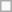<table class=wikitable>
<tr>
<td> </td>
</tr>
</table>
